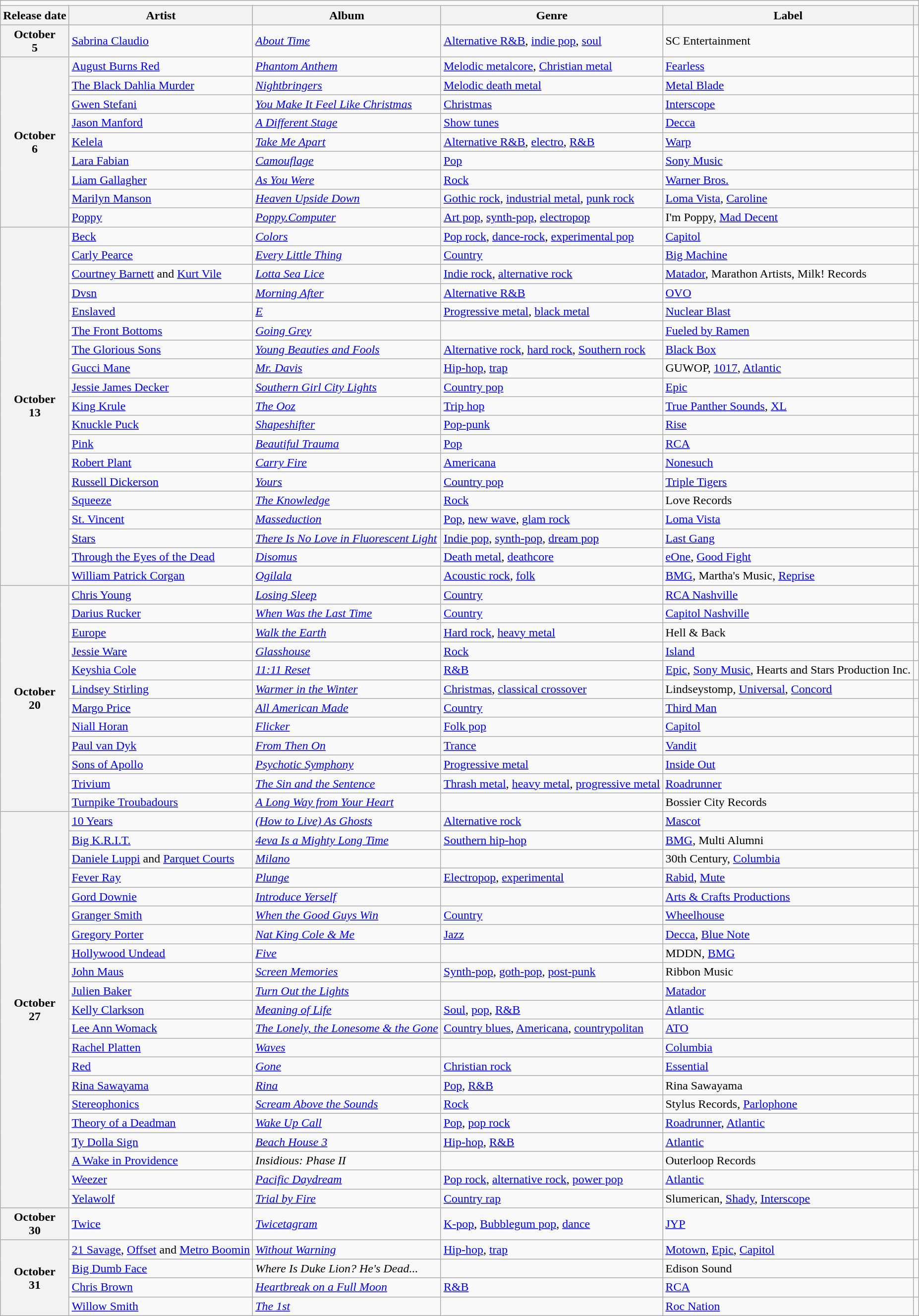<table class="wikitable plainrowheaders">
<tr>
<td colspan="6" style="text-align:center;"></td>
</tr>
<tr>
<th scope="col">Release date</th>
<th scope="col">Artist</th>
<th scope="col">Album</th>
<th scope="col">Genre</th>
<th scope="col">Label</th>
<th scope="col"></th>
</tr>
<tr>
<th scope="row" style="text-align:center;">October<br>5</th>
<td><a href='#'>Sabrina Claudio</a></td>
<td><em><a href='#'>About Time</a></em></td>
<td><a href='#'>Alternative R&B</a>, <a href='#'>indie pop</a>, <a href='#'>soul</a></td>
<td>SC Entertainment</td>
<td></td>
</tr>
<tr>
<th scope="row" rowspan="9" style="text-align:center;">October<br>6</th>
<td><a href='#'>August Burns Red</a></td>
<td><em><a href='#'>Phantom Anthem</a></em></td>
<td><a href='#'>Melodic metalcore</a>, <a href='#'>Christian metal</a></td>
<td><a href='#'>Fearless</a></td>
<td></td>
</tr>
<tr>
<td><a href='#'>The Black Dahlia Murder</a></td>
<td><em><a href='#'>Nightbringers</a></em></td>
<td><a href='#'>Melodic death metal</a></td>
<td><a href='#'>Metal Blade</a></td>
<td></td>
</tr>
<tr>
<td><a href='#'>Gwen Stefani</a></td>
<td><em><a href='#'>You Make It Feel Like Christmas</a></em></td>
<td><a href='#'>Christmas</a></td>
<td><a href='#'>Interscope</a></td>
<td></td>
</tr>
<tr>
<td><a href='#'>Jason Manford</a></td>
<td><em><a href='#'>A Different Stage</a></em></td>
<td><a href='#'>Show tunes</a></td>
<td><a href='#'>Decca</a></td>
<td></td>
</tr>
<tr>
<td><a href='#'>Kelela</a></td>
<td><em><a href='#'>Take Me Apart</a></em></td>
<td><a href='#'>Alternative R&B</a>, <a href='#'>electro</a>, <a href='#'>R&B</a></td>
<td><a href='#'>Warp</a></td>
<td></td>
</tr>
<tr>
<td><a href='#'>Lara Fabian</a></td>
<td><em><a href='#'>Camouflage</a></em></td>
<td><a href='#'>Pop</a></td>
<td><a href='#'>Sony Music</a></td>
<td></td>
</tr>
<tr>
<td><a href='#'>Liam Gallagher</a></td>
<td><em><a href='#'>As You Were</a></em></td>
<td><a href='#'>Rock</a></td>
<td><a href='#'>Warner Bros.</a></td>
<td></td>
</tr>
<tr>
<td><a href='#'>Marilyn Manson</a></td>
<td><em><a href='#'>Heaven Upside Down</a></em></td>
<td><a href='#'>Gothic rock</a>, <a href='#'>industrial metal</a>, <a href='#'>punk rock</a></td>
<td><a href='#'>Loma Vista</a>, <a href='#'>Caroline</a></td>
<td></td>
</tr>
<tr>
<td><a href='#'>Poppy</a></td>
<td><em><a href='#'>Poppy.Computer</a></em></td>
<td><a href='#'>Art pop</a>, <a href='#'>synth-pop</a>, <a href='#'>electropop</a></td>
<td>I'm Poppy, <a href='#'>Mad Decent</a></td>
<td></td>
</tr>
<tr>
<th scope="row" rowspan="19" style="text-align:center;">October<br>13</th>
<td><a href='#'>Beck</a></td>
<td><em><a href='#'>Colors</a></em></td>
<td><a href='#'>Pop rock</a>, <a href='#'>dance-rock</a>, <a href='#'>experimental pop</a></td>
<td><a href='#'>Capitol</a></td>
<td></td>
</tr>
<tr>
<td><a href='#'>Carly Pearce</a></td>
<td><em><a href='#'>Every Little Thing</a></em></td>
<td><a href='#'>Country</a></td>
<td><a href='#'>Big Machine</a></td>
<td></td>
</tr>
<tr>
<td><a href='#'>Courtney Barnett</a> and <a href='#'>Kurt Vile</a></td>
<td><em><a href='#'>Lotta Sea Lice</a></em></td>
<td><a href='#'>Indie rock</a>, <a href='#'>alternative rock</a></td>
<td><a href='#'>Matador</a>, Marathon Artists, Milk! Records</td>
<td></td>
</tr>
<tr>
<td><a href='#'>Dvsn</a></td>
<td><em><a href='#'>Morning After</a></em></td>
<td><a href='#'>Alternative R&B</a></td>
<td><a href='#'>OVO</a></td>
<td></td>
</tr>
<tr>
<td><a href='#'>Enslaved</a></td>
<td><em><a href='#'>E</a></em></td>
<td><a href='#'>Progressive metal</a>, <a href='#'>black metal</a></td>
<td><a href='#'>Nuclear Blast</a></td>
<td></td>
</tr>
<tr>
<td><a href='#'>The Front Bottoms</a></td>
<td><em><a href='#'>Going Grey</a></em></td>
<td></td>
<td><a href='#'>Fueled by Ramen</a></td>
<td></td>
</tr>
<tr>
<td><a href='#'>The Glorious Sons</a></td>
<td><em><a href='#'>Young Beauties and Fools</a></em></td>
<td><a href='#'>Alternative rock</a>, <a href='#'>hard rock</a>, <a href='#'>Southern rock</a></td>
<td><a href='#'>Black Box</a></td>
<td></td>
</tr>
<tr>
<td><a href='#'>Gucci Mane</a></td>
<td><em><a href='#'>Mr. Davis</a></em></td>
<td><a href='#'>Hip-hop</a>, <a href='#'>trap</a></td>
<td>GUWOP, <a href='#'>1017</a>, <a href='#'>Atlantic</a></td>
<td></td>
</tr>
<tr>
<td><a href='#'>Jessie James Decker</a></td>
<td><em><a href='#'>Southern Girl City Lights</a></em></td>
<td><a href='#'>Country pop</a></td>
<td><a href='#'>Epic</a></td>
<td></td>
</tr>
<tr>
<td><a href='#'>King Krule</a></td>
<td><em><a href='#'>The Ooz</a></em></td>
<td><a href='#'>Trip hop</a></td>
<td><a href='#'>True Panther Sounds</a>, <a href='#'>XL</a></td>
<td></td>
</tr>
<tr>
<td><a href='#'>Knuckle Puck</a></td>
<td><em><a href='#'>Shapeshifter</a></em></td>
<td><a href='#'>Pop-punk</a></td>
<td><a href='#'>Rise</a></td>
<td></td>
</tr>
<tr>
<td><a href='#'>Pink</a></td>
<td><em><a href='#'>Beautiful Trauma</a></em></td>
<td><a href='#'>Pop</a></td>
<td><a href='#'>RCA</a></td>
<td></td>
</tr>
<tr>
<td><a href='#'>Robert Plant</a></td>
<td><em><a href='#'>Carry Fire</a></em></td>
<td><a href='#'>Americana</a></td>
<td><a href='#'>Nonesuch</a></td>
<td></td>
</tr>
<tr>
<td><a href='#'>Russell Dickerson</a></td>
<td><em><a href='#'>Yours</a></em></td>
<td><a href='#'>Country pop</a></td>
<td><a href='#'>Triple Tigers</a></td>
<td></td>
</tr>
<tr>
<td><a href='#'>Squeeze</a></td>
<td><em><a href='#'>The Knowledge</a></em></td>
<td><a href='#'>Rock</a></td>
<td>Love Records</td>
<td></td>
</tr>
<tr>
<td><a href='#'>St. Vincent</a></td>
<td><em><a href='#'>Masseduction</a></em></td>
<td><a href='#'>Pop</a>, <a href='#'>new wave</a>, <a href='#'>glam rock</a></td>
<td><a href='#'>Loma Vista</a></td>
<td></td>
</tr>
<tr>
<td><a href='#'>Stars</a></td>
<td><em><a href='#'>There Is No Love in Fluorescent Light</a></em></td>
<td><a href='#'>Indie pop</a>, <a href='#'>synth-pop</a>, <a href='#'>dream pop</a></td>
<td><a href='#'>Last Gang</a></td>
<td></td>
</tr>
<tr>
<td><a href='#'>Through the Eyes of the Dead</a></td>
<td><em><a href='#'>Disomus</a></em></td>
<td><a href='#'>Death metal</a>, <a href='#'>deathcore</a></td>
<td><a href='#'>eOne</a>, <a href='#'>Good Fight</a></td>
<td></td>
</tr>
<tr>
<td><a href='#'>William Patrick Corgan</a></td>
<td><em><a href='#'>Ogilala</a></em></td>
<td><a href='#'>Acoustic rock</a>, <a href='#'>folk</a></td>
<td><a href='#'>BMG</a>, Martha's Music, <a href='#'>Reprise</a></td>
<td></td>
</tr>
<tr>
<th scope="row" rowspan="12" style="text-align:center;">October<br>20</th>
<td><a href='#'>Chris Young</a></td>
<td><em><a href='#'>Losing Sleep</a></em></td>
<td><a href='#'>Country</a></td>
<td><a href='#'>RCA Nashville</a></td>
<td></td>
</tr>
<tr>
<td><a href='#'>Darius Rucker</a></td>
<td><em><a href='#'>When Was the Last Time</a></em></td>
<td><a href='#'>Country</a></td>
<td><a href='#'>Capitol Nashville</a></td>
<td></td>
</tr>
<tr>
<td><a href='#'>Europe</a></td>
<td><em><a href='#'>Walk the Earth</a></em></td>
<td><a href='#'>Hard rock</a>, <a href='#'>heavy metal</a></td>
<td>Hell & Back</td>
<td></td>
</tr>
<tr>
<td><a href='#'>Jessie Ware</a></td>
<td><em><a href='#'>Glasshouse</a></em></td>
<td><a href='#'>Rock</a></td>
<td><a href='#'>Island</a></td>
<td></td>
</tr>
<tr>
<td><a href='#'>Keyshia Cole</a></td>
<td><em><a href='#'>11:11 Reset</a></em></td>
<td><a href='#'>R&B</a></td>
<td><a href='#'>Epic</a>, <a href='#'>Sony Music</a>, Hearts and Stars Production Inc.</td>
<td></td>
</tr>
<tr>
<td><a href='#'>Lindsey Stirling</a></td>
<td><em><a href='#'>Warmer in the Winter</a></em></td>
<td><a href='#'>Christmas</a>, <a href='#'>classical crossover</a></td>
<td>Lindseystomp, <a href='#'>Universal</a>, <a href='#'>Concord</a></td>
<td></td>
</tr>
<tr>
<td><a href='#'>Margo Price</a></td>
<td><em><a href='#'>All American Made</a></em></td>
<td><a href='#'>Country</a></td>
<td><a href='#'>Third Man</a></td>
<td></td>
</tr>
<tr>
<td><a href='#'>Niall Horan</a></td>
<td><em><a href='#'>Flicker</a></em></td>
<td><a href='#'>Folk pop</a></td>
<td><a href='#'>Capitol</a></td>
<td></td>
</tr>
<tr>
<td><a href='#'>Paul van Dyk</a></td>
<td><em><a href='#'>From Then On</a></em></td>
<td><a href='#'>Trance</a></td>
<td><a href='#'>Vandit</a></td>
<td></td>
</tr>
<tr>
<td><a href='#'>Sons of Apollo</a></td>
<td><em><a href='#'>Psychotic Symphony</a></em></td>
<td><a href='#'>Progressive metal</a></td>
<td><a href='#'>Inside Out</a></td>
<td></td>
</tr>
<tr>
<td><a href='#'>Trivium</a></td>
<td><em><a href='#'>The Sin and the Sentence</a></em></td>
<td><a href='#'>Thrash metal</a>, <a href='#'>heavy metal</a>, <a href='#'>progressive metal</a></td>
<td><a href='#'>Roadrunner</a></td>
<td></td>
</tr>
<tr>
<td><a href='#'>Turnpike Troubadours</a></td>
<td><em><a href='#'>A Long Way from Your Heart</a></em></td>
<td></td>
<td>Bossier City Records</td>
<td></td>
</tr>
<tr>
<th scope="row" rowspan="21" style="text-align:center;">October<br>27</th>
<td><a href='#'>10 Years</a></td>
<td><em><a href='#'>(How to Live) As Ghosts</a></em></td>
<td><a href='#'>Alternative rock</a></td>
<td><a href='#'>Mascot</a></td>
<td></td>
</tr>
<tr>
<td><a href='#'>Big K.R.I.T.</a></td>
<td><em><a href='#'>4eva Is a Mighty Long Time</a></em></td>
<td><a href='#'>Southern hip-hop</a></td>
<td><a href='#'>BMG</a>, Multi Alumni</td>
<td></td>
</tr>
<tr>
<td><a href='#'>Daniele Luppi</a> and <a href='#'>Parquet Courts</a></td>
<td><em><a href='#'>Milano</a></em></td>
<td></td>
<td>30th Century, <a href='#'>Columbia</a></td>
<td></td>
</tr>
<tr>
<td><a href='#'>Fever Ray</a></td>
<td><em><a href='#'>Plunge</a></em></td>
<td><a href='#'>Electropop</a>, <a href='#'>experimental</a></td>
<td><a href='#'>Rabid</a>, <a href='#'>Mute</a></td>
<td></td>
</tr>
<tr>
<td><a href='#'>Gord Downie</a></td>
<td><em><a href='#'>Introduce Yerself</a></em></td>
<td></td>
<td><a href='#'>Arts & Crafts Productions</a></td>
<td></td>
</tr>
<tr>
<td><a href='#'>Granger Smith</a></td>
<td><em><a href='#'>When the Good Guys Win</a></em></td>
<td><a href='#'>Country</a></td>
<td><a href='#'>Wheelhouse</a></td>
<td></td>
</tr>
<tr>
<td><a href='#'>Gregory Porter</a></td>
<td><em><a href='#'>Nat King Cole & Me</a></em></td>
<td><a href='#'>Jazz</a></td>
<td><a href='#'>Decca</a>, <a href='#'>Blue Note</a></td>
<td></td>
</tr>
<tr>
<td><a href='#'>Hollywood Undead</a></td>
<td><em><a href='#'>Five</a></em></td>
<td></td>
<td>MDDN, <a href='#'>BMG</a></td>
<td></td>
</tr>
<tr>
<td><a href='#'>John Maus</a></td>
<td><em><a href='#'>Screen Memories</a></em></td>
<td><a href='#'>Synth-pop</a>, <a href='#'>goth-pop</a>, <a href='#'>post-punk</a></td>
<td>Ribbon Music</td>
<td></td>
</tr>
<tr>
<td><a href='#'>Julien Baker</a></td>
<td><em><a href='#'>Turn Out the Lights</a></em></td>
<td></td>
<td><a href='#'>Matador</a></td>
<td></td>
</tr>
<tr>
<td><a href='#'>Kelly Clarkson</a></td>
<td><em><a href='#'>Meaning of Life</a></em></td>
<td><a href='#'>Soul</a>, <a href='#'>pop</a>, <a href='#'>R&B</a></td>
<td><a href='#'>Atlantic</a></td>
<td></td>
</tr>
<tr>
<td><a href='#'>Lee Ann Womack</a></td>
<td><em><a href='#'>The Lonely, the Lonesome & the Gone</a></em></td>
<td><a href='#'>Country blues</a>, <a href='#'>Americana</a>, <a href='#'>countrypolitan</a></td>
<td><a href='#'>ATO</a></td>
<td></td>
</tr>
<tr>
<td><a href='#'>Rachel Platten</a></td>
<td><em><a href='#'>Waves</a></em></td>
<td></td>
<td><a href='#'>Columbia</a></td>
<td></td>
</tr>
<tr>
<td><a href='#'>Red</a></td>
<td><em><a href='#'>Gone</a></em></td>
<td><a href='#'>Christian rock</a></td>
<td><a href='#'>Essential</a></td>
<td></td>
</tr>
<tr>
<td><a href='#'>Rina Sawayama</a></td>
<td><em><a href='#'>Rina</a></em></td>
<td><a href='#'>Pop</a>, <a href='#'>R&B</a></td>
<td>Rina Sawayama</td>
<td></td>
</tr>
<tr>
<td><a href='#'>Stereophonics</a></td>
<td><em><a href='#'>Scream Above the Sounds</a></em></td>
<td><a href='#'>Rock</a></td>
<td>Stylus Records, <a href='#'>Parlophone</a></td>
<td></td>
</tr>
<tr>
<td><a href='#'>Theory of a Deadman</a></td>
<td><em><a href='#'>Wake Up Call</a></em></td>
<td><a href='#'>Pop</a>, <a href='#'>pop rock</a></td>
<td><a href='#'>Roadrunner</a>, <a href='#'>Atlantic</a></td>
<td></td>
</tr>
<tr>
<td><a href='#'>Ty Dolla Sign</a></td>
<td><em><a href='#'>Beach House 3</a></em></td>
<td><a href='#'>Hip-hop</a>, <a href='#'>R&B</a></td>
<td><a href='#'>Atlantic</a></td>
<td></td>
</tr>
<tr>
<td><a href='#'>A Wake in Providence</a></td>
<td><em>Insidious: Phase II</em></td>
<td></td>
<td>Outerloop Records</td>
<td></td>
</tr>
<tr>
<td><a href='#'>Weezer</a></td>
<td><em><a href='#'>Pacific Daydream</a></em></td>
<td><a href='#'>Pop rock</a>, <a href='#'>alternative rock</a>, <a href='#'>power pop</a></td>
<td><a href='#'>Atlantic</a></td>
<td></td>
</tr>
<tr>
<td><a href='#'>Yelawolf</a></td>
<td><em><a href='#'>Trial by Fire</a></em></td>
<td><a href='#'>Country rap</a></td>
<td>Slumerican, <a href='#'>Shady</a>, <a href='#'>Interscope</a></td>
<td></td>
</tr>
<tr>
<th scope="row" style="text-align:center;">October<br>30</th>
<td><a href='#'>Twice</a></td>
<td><em><a href='#'>Twicetagram</a></em></td>
<td><a href='#'>K-pop</a>, <a href='#'>Bubblegum pop</a>, <a href='#'>dance</a></td>
<td><a href='#'>JYP</a></td>
<td></td>
</tr>
<tr>
<th scope="row" rowspan="4" style="text-align:center;">October<br>31</th>
<td><a href='#'>21 Savage</a>, <a href='#'>Offset</a> and <a href='#'>Metro Boomin</a></td>
<td><em><a href='#'>Without Warning</a></em></td>
<td><a href='#'>Hip-hop</a>, <a href='#'>trap</a></td>
<td><a href='#'>Motown</a>, <a href='#'>Epic</a>, <a href='#'>Capitol</a></td>
<td></td>
</tr>
<tr>
<td><a href='#'>Big Dumb Face</a></td>
<td><em>Where Is Duke Lion? He's Dead...</em></td>
<td></td>
<td>Edison Sound</td>
<td></td>
</tr>
<tr>
<td><a href='#'>Chris Brown</a></td>
<td><em><a href='#'>Heartbreak on a Full Moon</a></em></td>
<td><a href='#'>R&B</a></td>
<td><a href='#'>RCA</a></td>
<td></td>
</tr>
<tr>
<td><a href='#'>Willow Smith</a></td>
<td><em><a href='#'>The 1st</a></em></td>
<td></td>
<td><a href='#'>Roc Nation</a></td>
<td></td>
</tr>
</table>
